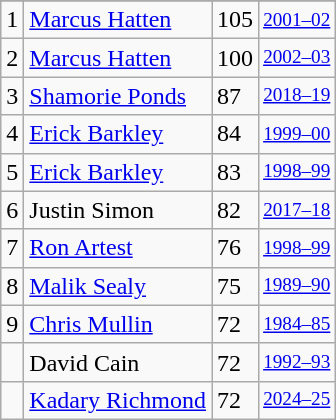<table class="wikitable">
<tr>
</tr>
<tr>
<td>1</td>
<td><a href='#'>Marcus Hatten</a></td>
<td>105</td>
<td style="font-size:80%;"><a href='#'>2001–02</a></td>
</tr>
<tr>
<td>2</td>
<td><a href='#'>Marcus Hatten</a></td>
<td>100</td>
<td style="font-size:80%;"><a href='#'>2002–03</a></td>
</tr>
<tr>
<td>3</td>
<td><a href='#'>Shamorie Ponds</a></td>
<td>87</td>
<td style="font-size:80%;"><a href='#'>2018–19</a></td>
</tr>
<tr>
<td>4</td>
<td><a href='#'>Erick Barkley</a></td>
<td>84</td>
<td style="font-size:80%;"><a href='#'>1999–00</a></td>
</tr>
<tr>
<td>5</td>
<td><a href='#'>Erick Barkley</a></td>
<td>83</td>
<td style="font-size:80%;"><a href='#'>1998–99</a></td>
</tr>
<tr>
<td>6</td>
<td>Justin Simon</td>
<td>82</td>
<td style="font-size:80%;"><a href='#'>2017–18</a></td>
</tr>
<tr>
<td>7</td>
<td><a href='#'>Ron Artest</a></td>
<td>76</td>
<td style="font-size:80%;"><a href='#'>1998–99</a></td>
</tr>
<tr>
<td>8</td>
<td><a href='#'>Malik Sealy</a></td>
<td>75</td>
<td style="font-size:80%;"><a href='#'>1989–90</a></td>
</tr>
<tr>
<td>9</td>
<td><a href='#'>Chris Mullin</a></td>
<td>72</td>
<td style="font-size:80%;"><a href='#'>1984–85</a></td>
</tr>
<tr>
<td></td>
<td>David Cain</td>
<td>72</td>
<td style="font-size:80%;"><a href='#'>1992–93</a></td>
</tr>
<tr>
<td></td>
<td><a href='#'>Kadary Richmond</a></td>
<td>72</td>
<td style="font-size:80%;"><a href='#'>2024–25</a></td>
</tr>
</table>
